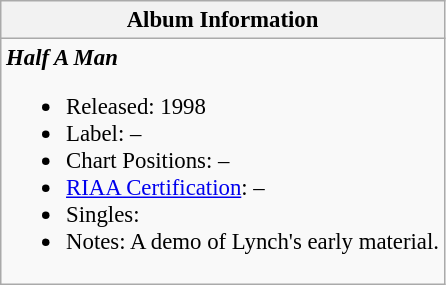<table class="wikitable" style="font-size: 95%;">
<tr>
<th align="left">Album Information</th>
</tr>
<tr>
<td align="left"><strong><em>Half A Man</em></strong><br><ul><li>Released:  1998</li><li>Label: –</li><li>Chart Positions: –</li><li><a href='#'>RIAA Certification</a>: –</li><li>Singles:</li><li>Notes: A demo of Lynch's early material.</li></ul></td>
</tr>
</table>
